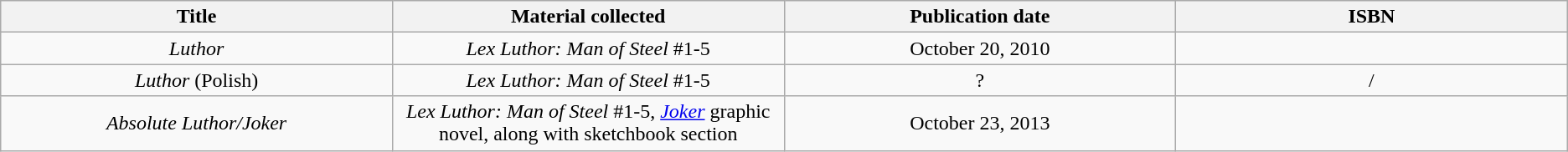<table class="wikitable" style="text-align:center;">
<tr>
<th width=25%>Title</th>
<th width=25%>Material collected</th>
<th width=25%>Publication date</th>
<th width=25%>ISBN</th>
</tr>
<tr>
<td><em>Luthor</em></td>
<td><em>Lex Luthor: Man of Steel</em> #1-5</td>
<td>October 20, 2010</td>
<td></td>
</tr>
<tr>
<td><em>Luthor</em> (Polish)</td>
<td><em>Lex Luthor: Man of Steel</em> #1-5</td>
<td>?</td>
<td>/</td>
</tr>
<tr>
<td><em>Absolute Luthor/Joker</em></td>
<td><em>Lex Luthor: Man of Steel</em> #1-5, <em><a href='#'>Joker</a></em> graphic novel, along with sketchbook section</td>
<td>October 23, 2013</td>
<td></td>
</tr>
</table>
